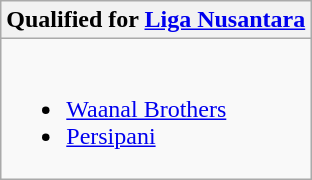<table class="wikitable">
<tr style="vertical-align:top">
<th> Qualified for <a href='#'>Liga Nusantara</a></th>
</tr>
<tr>
<td><br><ul><li><a href='#'>Waanal Brothers</a></li><li><a href='#'>Persipani</a></li></ul></td>
</tr>
</table>
